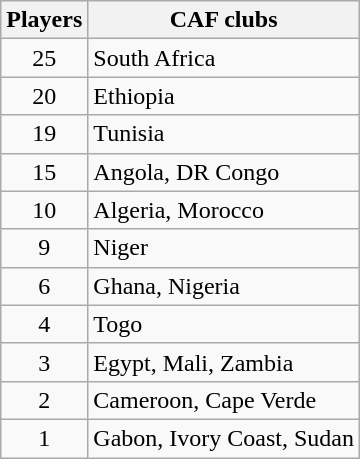<table class="wikitable">
<tr>
<th>Players</th>
<th>CAF clubs</th>
</tr>
<tr>
<td align="center">25</td>
<td> South Africa</td>
</tr>
<tr>
<td align="center">20</td>
<td> Ethiopia</td>
</tr>
<tr>
<td align="center">19</td>
<td> Tunisia</td>
</tr>
<tr>
<td align="center">15</td>
<td> Angola,  DR Congo</td>
</tr>
<tr>
<td align="center">10</td>
<td> Algeria,  Morocco</td>
</tr>
<tr>
<td align="center">9</td>
<td> Niger</td>
</tr>
<tr>
<td align="center">6</td>
<td> Ghana,  Nigeria</td>
</tr>
<tr>
<td align="center">4</td>
<td> Togo</td>
</tr>
<tr>
<td align="center">3</td>
<td> Egypt,  Mali,  Zambia</td>
</tr>
<tr>
<td align="center">2</td>
<td> Cameroon,  Cape Verde</td>
</tr>
<tr>
<td align="center">1</td>
<td> Gabon,  Ivory Coast,  Sudan</td>
</tr>
</table>
